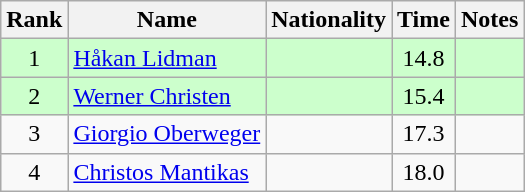<table class="wikitable sortable" style="text-align:center">
<tr>
<th>Rank</th>
<th>Name</th>
<th>Nationality</th>
<th>Time</th>
<th>Notes</th>
</tr>
<tr bgcolor=ccffcc>
<td>1</td>
<td align=left><a href='#'>Håkan Lidman</a></td>
<td align=left></td>
<td>14.8</td>
<td></td>
</tr>
<tr bgcolor=ccffcc>
<td>2</td>
<td align=left><a href='#'>Werner Christen</a></td>
<td align=left></td>
<td>15.4</td>
<td></td>
</tr>
<tr>
<td>3</td>
<td align=left><a href='#'>Giorgio Oberweger</a></td>
<td align=left></td>
<td>17.3</td>
<td></td>
</tr>
<tr>
<td>4</td>
<td align=left><a href='#'>Christos Mantikas</a></td>
<td align=left></td>
<td>18.0</td>
<td></td>
</tr>
</table>
